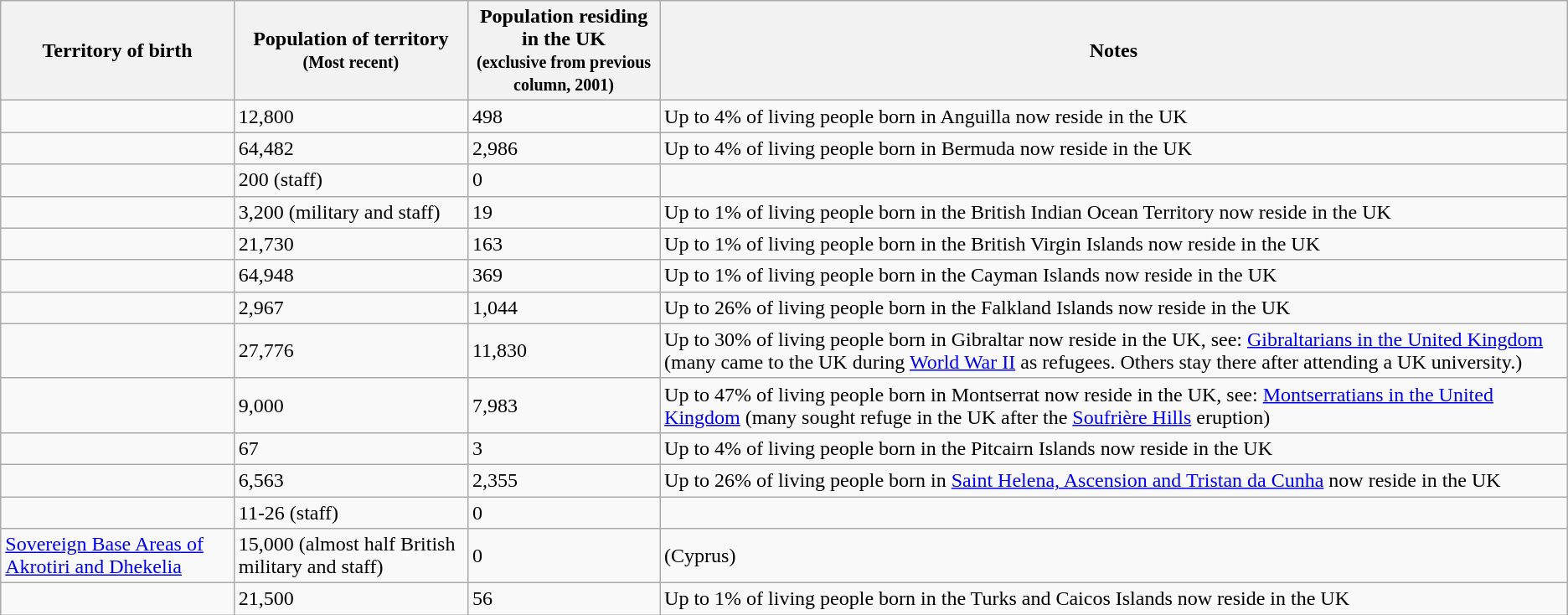<table class="sortable wikitable" border="1">
<tr>
<th>Territory of birth</th>
<th data-sort-type=number>Population of territory<br><small>(Most recent)</small></th>
<th>Population residing in the UK<br><small>(exclusive from previous column, 2001)</small></th>
<th>Notes</th>
</tr>
<tr>
<td></td>
<td>12,800</td>
<td>498</td>
<td>Up to 4% of living people born in Anguilla now reside in the UK</td>
</tr>
<tr>
<td></td>
<td>64,482</td>
<td>2,986</td>
<td>Up to 4% of living people born in Bermuda now reside in the UK</td>
</tr>
<tr>
<td></td>
<td>200 (staff)</td>
<td>0</td>
<td></td>
</tr>
<tr>
<td></td>
<td>3,200 (military and staff)</td>
<td>19</td>
<td>Up to 1% of living people born in the British Indian Ocean Territory now reside in the UK</td>
</tr>
<tr>
<td></td>
<td>21,730</td>
<td>163</td>
<td>Up to 1% of living people born in the British Virgin Islands now reside in the UK</td>
</tr>
<tr>
<td></td>
<td>64,948</td>
<td>369</td>
<td>Up to 1% of living people born in the Cayman Islands now reside in the UK</td>
</tr>
<tr>
<td></td>
<td>2,967</td>
<td>1,044</td>
<td>Up to 26% of living people born in the Falkland Islands now reside in the UK</td>
</tr>
<tr>
<td></td>
<td>27,776</td>
<td>11,830</td>
<td>Up to 30% of living people born in Gibraltar now reside in the UK, see: <a href='#'>Gibraltarians in the United Kingdom</a> (many came to the UK during <a href='#'>World War II</a> as refugees. Others stay there after attending a UK university.)</td>
</tr>
<tr>
<td></td>
<td>9,000</td>
<td>7,983</td>
<td>Up to 47% of living people born in Montserrat now reside in the UK, see: <a href='#'>Montserratians in the United Kingdom</a> (many sought refuge in the UK after the <a href='#'>Soufrière Hills</a> eruption)</td>
</tr>
<tr>
<td></td>
<td>67</td>
<td>3</td>
<td>Up to 4% of living people born in the Pitcairn Islands now reside in the UK</td>
</tr>
<tr>
<td></td>
<td>6,563</td>
<td>2,355</td>
<td>Up to 26% of living people born in <a href='#'>Saint Helena, Ascension and Tristan da Cunha</a> now reside in the UK</td>
</tr>
<tr>
<td></td>
<td>11-26 (staff)</td>
<td>0</td>
<td></td>
</tr>
<tr>
<td> <a href='#'>Sovereign Base Areas of Akrotiri and Dhekelia</a></td>
<td>15,000 (almost half British military and staff)</td>
<td>0</td>
<td>(Cyprus)</td>
</tr>
<tr>
<td></td>
<td>21,500</td>
<td>56</td>
<td>Up to 1% of living people born in the Turks and Caicos Islands now reside in the UK</td>
</tr>
</table>
